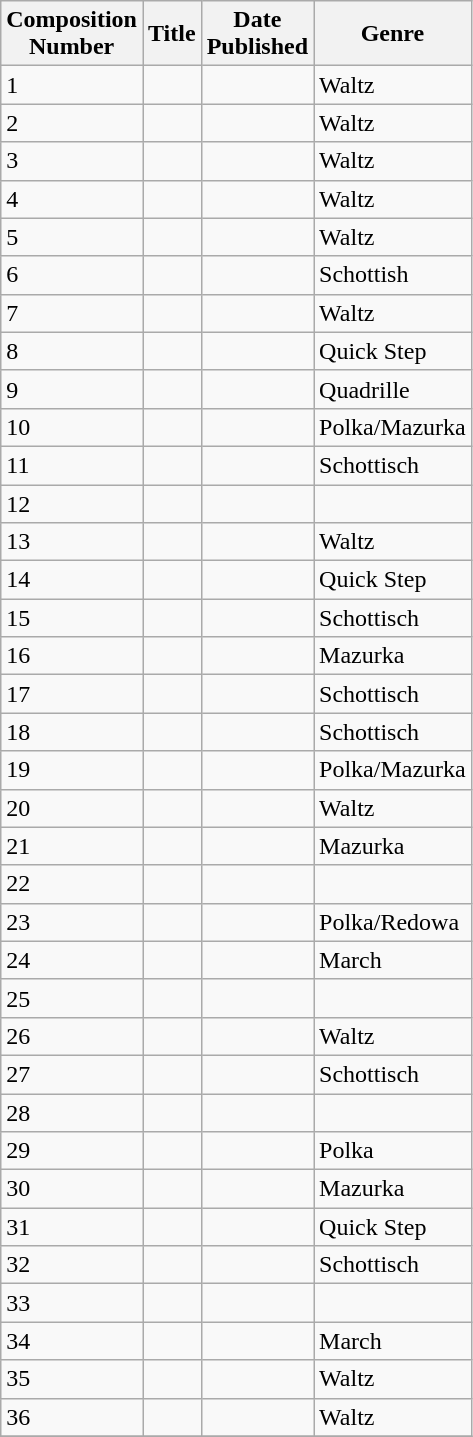<table class="wikitable sortable" border="1">
<tr>
<th>Composition<br>Number</th>
<th>Title</th>
<th>Date<br>Published</th>
<th>Genre</th>
</tr>
<tr>
<td>1</td>
<td></td>
<td></td>
<td>Waltz</td>
</tr>
<tr>
<td>2</td>
<td></td>
<td></td>
<td>Waltz</td>
</tr>
<tr>
<td>3</td>
<td></td>
<td></td>
<td>Waltz</td>
</tr>
<tr>
<td>4</td>
<td></td>
<td></td>
<td>Waltz</td>
</tr>
<tr>
<td>5</td>
<td></td>
<td></td>
<td>Waltz</td>
</tr>
<tr>
<td>6</td>
<td></td>
<td></td>
<td>Schottish</td>
</tr>
<tr>
<td>7</td>
<td></td>
<td></td>
<td>Waltz</td>
</tr>
<tr>
<td>8</td>
<td></td>
<td></td>
<td>Quick Step</td>
</tr>
<tr>
<td>9</td>
<td></td>
<td></td>
<td>Quadrille</td>
</tr>
<tr>
<td>10</td>
<td></td>
<td></td>
<td>Polka/Mazurka</td>
</tr>
<tr>
<td>11</td>
<td></td>
<td></td>
<td>Schottisch</td>
</tr>
<tr>
<td>12</td>
<td></td>
<td></td>
<td></td>
</tr>
<tr>
<td>13</td>
<td></td>
<td></td>
<td>Waltz</td>
</tr>
<tr>
<td>14</td>
<td></td>
<td></td>
<td>Quick Step</td>
</tr>
<tr>
<td>15</td>
<td></td>
<td></td>
<td>Schottisch</td>
</tr>
<tr>
<td>16</td>
<td></td>
<td></td>
<td>Mazurka</td>
</tr>
<tr>
<td>17</td>
<td></td>
<td></td>
<td>Schottisch</td>
</tr>
<tr>
<td>18</td>
<td></td>
<td></td>
<td>Schottisch</td>
</tr>
<tr>
<td>19</td>
<td></td>
<td></td>
<td>Polka/Mazurka</td>
</tr>
<tr>
<td>20</td>
<td></td>
<td></td>
<td>Waltz</td>
</tr>
<tr>
<td>21</td>
<td></td>
<td></td>
<td>Mazurka</td>
</tr>
<tr>
<td>22</td>
<td></td>
<td></td>
<td></td>
</tr>
<tr>
<td>23</td>
<td></td>
<td></td>
<td>Polka/Redowa</td>
</tr>
<tr>
<td>24</td>
<td></td>
<td></td>
<td>March</td>
</tr>
<tr>
<td>25</td>
<td></td>
<td></td>
<td></td>
</tr>
<tr>
<td>26</td>
<td></td>
<td></td>
<td>Waltz</td>
</tr>
<tr>
<td>27</td>
<td></td>
<td></td>
<td>Schottisch</td>
</tr>
<tr>
<td>28</td>
<td></td>
<td></td>
<td></td>
</tr>
<tr>
<td>29</td>
<td></td>
<td></td>
<td>Polka</td>
</tr>
<tr>
<td>30</td>
<td></td>
<td></td>
<td>Mazurka</td>
</tr>
<tr>
<td>31</td>
<td></td>
<td></td>
<td>Quick Step</td>
</tr>
<tr>
<td>32</td>
<td></td>
<td></td>
<td>Schottisch</td>
</tr>
<tr>
<td>33</td>
<td></td>
<td></td>
<td></td>
</tr>
<tr>
<td>34</td>
<td></td>
<td></td>
<td>March</td>
</tr>
<tr>
<td>35</td>
<td></td>
<td></td>
<td>Waltz</td>
</tr>
<tr>
<td>36</td>
<td></td>
<td></td>
<td>Waltz</td>
</tr>
<tr>
</tr>
</table>
